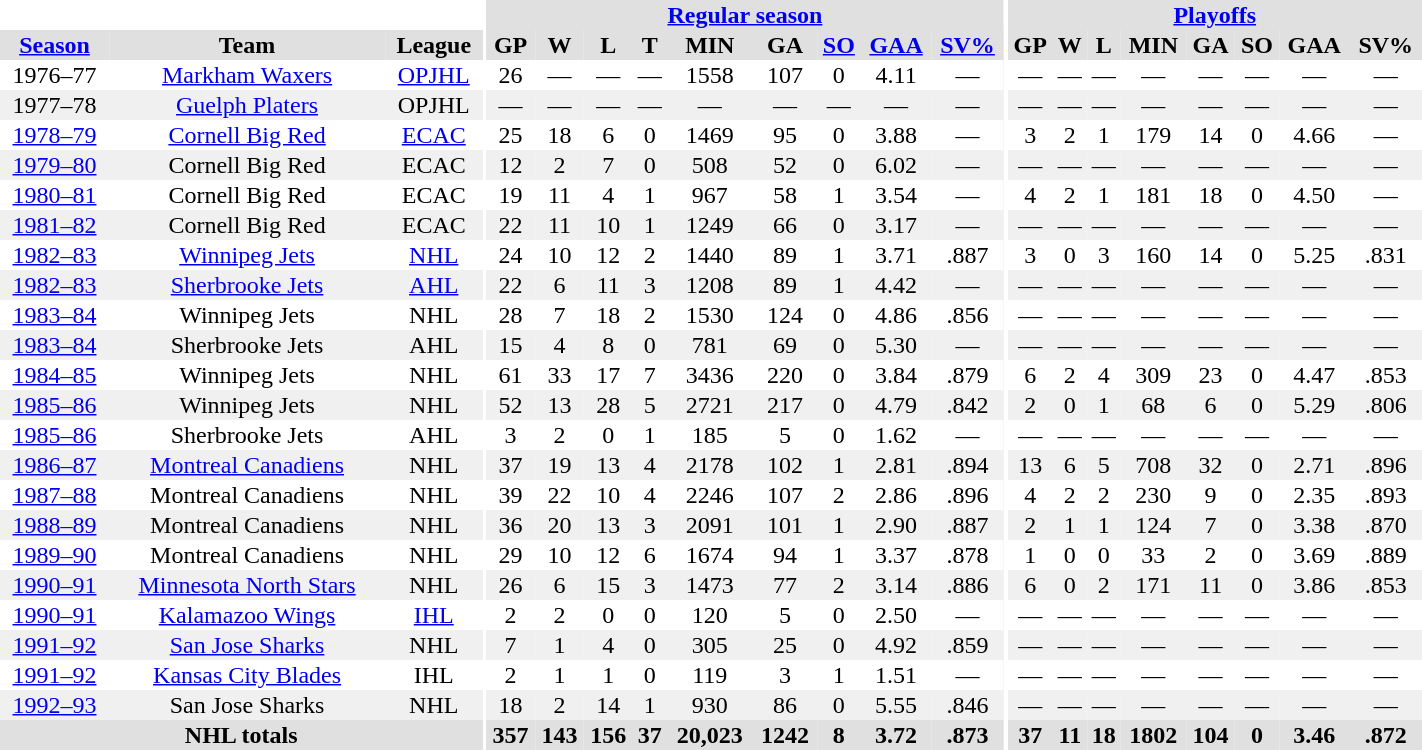<table border="0" cellpadding="1" cellspacing="0" style="text-align:center; width:75%">
<tr ALIGN="center" bgcolor="#e0e0e0">
<th align="center" colspan="3" bgcolor="#ffffff"></th>
<th align="center" rowspan="99" bgcolor="#ffffff"></th>
<th align="center" colspan="9" bgcolor="#e0e0e0"><a href='#'>Regular season</a></th>
<th align="center" rowspan="99" bgcolor="#ffffff"></th>
<th align="center" colspan="8" bgcolor="#e0e0e0"><a href='#'>Playoffs</a></th>
</tr>
<tr ALIGN="center" bgcolor="#e0e0e0">
<th><a href='#'>Season</a></th>
<th>Team</th>
<th>League</th>
<th>GP</th>
<th>W</th>
<th>L</th>
<th>T</th>
<th>MIN</th>
<th>GA</th>
<th><a href='#'>SO</a></th>
<th><a href='#'>GAA</a></th>
<th><a href='#'>SV%</a></th>
<th>GP</th>
<th>W</th>
<th>L</th>
<th>MIN</th>
<th>GA</th>
<th>SO</th>
<th>GAA</th>
<th>SV%</th>
</tr>
<tr>
<td>1976–77</td>
<td><a href='#'>Markham Waxers</a></td>
<td><a href='#'>OPJHL</a></td>
<td>26</td>
<td>—</td>
<td>—</td>
<td>—</td>
<td>1558</td>
<td>107</td>
<td>0</td>
<td>4.11</td>
<td>—</td>
<td>—</td>
<td>—</td>
<td>—</td>
<td>—</td>
<td>—</td>
<td>—</td>
<td>—</td>
<td>—</td>
</tr>
<tr bgcolor="#f0f0f0">
<td>1977–78</td>
<td><a href='#'>Guelph Platers</a></td>
<td>OPJHL</td>
<td>—</td>
<td>—</td>
<td>—</td>
<td>—</td>
<td>—</td>
<td>—</td>
<td>—</td>
<td>—</td>
<td>—</td>
<td>—</td>
<td>—</td>
<td>—</td>
<td>—</td>
<td>—</td>
<td>—</td>
<td>—</td>
<td>—</td>
</tr>
<tr>
<td><a href='#'>1978–79</a></td>
<td><a href='#'>Cornell Big Red</a></td>
<td><a href='#'>ECAC</a></td>
<td>25</td>
<td>18</td>
<td>6</td>
<td>0</td>
<td>1469</td>
<td>95</td>
<td>0</td>
<td>3.88</td>
<td>—</td>
<td>3</td>
<td>2</td>
<td>1</td>
<td>179</td>
<td>14</td>
<td>0</td>
<td>4.66</td>
<td>—</td>
</tr>
<tr bgcolor="#f0f0f0">
<td><a href='#'>1979–80</a></td>
<td>Cornell Big Red</td>
<td>ECAC</td>
<td>12</td>
<td>2</td>
<td>7</td>
<td>0</td>
<td>508</td>
<td>52</td>
<td>0</td>
<td>6.02</td>
<td>—</td>
<td>—</td>
<td>—</td>
<td>—</td>
<td>—</td>
<td>—</td>
<td>—</td>
<td>—</td>
<td>—</td>
</tr>
<tr>
<td><a href='#'>1980–81</a></td>
<td>Cornell Big Red</td>
<td>ECAC</td>
<td>19</td>
<td>11</td>
<td>4</td>
<td>1</td>
<td>967</td>
<td>58</td>
<td>1</td>
<td>3.54</td>
<td>—</td>
<td>4</td>
<td>2</td>
<td>1</td>
<td>181</td>
<td>18</td>
<td>0</td>
<td>4.50</td>
<td>—</td>
</tr>
<tr bgcolor="#f0f0f0">
<td><a href='#'>1981–82</a></td>
<td>Cornell Big Red</td>
<td>ECAC</td>
<td>22</td>
<td>11</td>
<td>10</td>
<td>1</td>
<td>1249</td>
<td>66</td>
<td>0</td>
<td>3.17</td>
<td>—</td>
<td>—</td>
<td>—</td>
<td>—</td>
<td>—</td>
<td>—</td>
<td>—</td>
<td>—</td>
<td>—</td>
</tr>
<tr>
<td><a href='#'>1982–83</a></td>
<td><a href='#'>Winnipeg Jets</a></td>
<td><a href='#'>NHL</a></td>
<td>24</td>
<td>10</td>
<td>12</td>
<td>2</td>
<td>1440</td>
<td>89</td>
<td>1</td>
<td>3.71</td>
<td>.887</td>
<td>3</td>
<td>0</td>
<td>3</td>
<td>160</td>
<td>14</td>
<td>0</td>
<td>5.25</td>
<td>.831</td>
</tr>
<tr bgcolor="#f0f0f0">
<td><a href='#'>1982–83</a></td>
<td><a href='#'>Sherbrooke Jets</a></td>
<td><a href='#'>AHL</a></td>
<td>22</td>
<td>6</td>
<td>11</td>
<td>3</td>
<td>1208</td>
<td>89</td>
<td>1</td>
<td>4.42</td>
<td>—</td>
<td>—</td>
<td>—</td>
<td>—</td>
<td>—</td>
<td>—</td>
<td>—</td>
<td>—</td>
<td>—</td>
</tr>
<tr>
<td><a href='#'>1983–84</a></td>
<td>Winnipeg Jets</td>
<td>NHL</td>
<td>28</td>
<td>7</td>
<td>18</td>
<td>2</td>
<td>1530</td>
<td>124</td>
<td>0</td>
<td>4.86</td>
<td>.856</td>
<td>—</td>
<td>—</td>
<td>—</td>
<td>—</td>
<td>—</td>
<td>—</td>
<td>—</td>
<td>—</td>
</tr>
<tr bgcolor="#f0f0f0">
<td><a href='#'>1983–84</a></td>
<td>Sherbrooke Jets</td>
<td>AHL</td>
<td>15</td>
<td>4</td>
<td>8</td>
<td>0</td>
<td>781</td>
<td>69</td>
<td>0</td>
<td>5.30</td>
<td>—</td>
<td>—</td>
<td>—</td>
<td>—</td>
<td>—</td>
<td>—</td>
<td>—</td>
<td>—</td>
<td>—</td>
</tr>
<tr>
<td><a href='#'>1984–85</a></td>
<td>Winnipeg Jets</td>
<td>NHL</td>
<td>61</td>
<td>33</td>
<td>17</td>
<td>7</td>
<td>3436</td>
<td>220</td>
<td>0</td>
<td>3.84</td>
<td>.879</td>
<td>6</td>
<td>2</td>
<td>4</td>
<td>309</td>
<td>23</td>
<td>0</td>
<td>4.47</td>
<td>.853</td>
</tr>
<tr bgcolor="#f0f0f0">
<td><a href='#'>1985–86</a></td>
<td>Winnipeg Jets</td>
<td>NHL</td>
<td>52</td>
<td>13</td>
<td>28</td>
<td>5</td>
<td>2721</td>
<td>217</td>
<td>0</td>
<td>4.79</td>
<td>.842</td>
<td>2</td>
<td>0</td>
<td>1</td>
<td>68</td>
<td>6</td>
<td>0</td>
<td>5.29</td>
<td>.806</td>
</tr>
<tr>
<td><a href='#'>1985–86</a></td>
<td>Sherbrooke Jets</td>
<td>AHL</td>
<td>3</td>
<td>2</td>
<td>0</td>
<td>1</td>
<td>185</td>
<td>5</td>
<td>0</td>
<td>1.62</td>
<td>—</td>
<td>—</td>
<td>—</td>
<td>—</td>
<td>—</td>
<td>—</td>
<td>—</td>
<td>—</td>
<td>—</td>
</tr>
<tr bgcolor="#f0f0f0">
<td><a href='#'>1986–87</a></td>
<td><a href='#'>Montreal Canadiens</a></td>
<td>NHL</td>
<td>37</td>
<td>19</td>
<td>13</td>
<td>4</td>
<td>2178</td>
<td>102</td>
<td>1</td>
<td>2.81</td>
<td>.894</td>
<td>13</td>
<td>6</td>
<td>5</td>
<td>708</td>
<td>32</td>
<td>0</td>
<td>2.71</td>
<td>.896</td>
</tr>
<tr>
<td><a href='#'>1987–88</a></td>
<td>Montreal Canadiens</td>
<td>NHL</td>
<td>39</td>
<td>22</td>
<td>10</td>
<td>4</td>
<td>2246</td>
<td>107</td>
<td>2</td>
<td>2.86</td>
<td>.896</td>
<td>4</td>
<td>2</td>
<td>2</td>
<td>230</td>
<td>9</td>
<td>0</td>
<td>2.35</td>
<td>.893</td>
</tr>
<tr bgcolor="#f0f0f0">
<td><a href='#'>1988–89</a></td>
<td>Montreal Canadiens</td>
<td>NHL</td>
<td>36</td>
<td>20</td>
<td>13</td>
<td>3</td>
<td>2091</td>
<td>101</td>
<td>1</td>
<td>2.90</td>
<td>.887</td>
<td>2</td>
<td>1</td>
<td>1</td>
<td>124</td>
<td>7</td>
<td>0</td>
<td>3.38</td>
<td>.870</td>
</tr>
<tr>
<td><a href='#'>1989–90</a></td>
<td>Montreal Canadiens</td>
<td>NHL</td>
<td>29</td>
<td>10</td>
<td>12</td>
<td>6</td>
<td>1674</td>
<td>94</td>
<td>1</td>
<td>3.37</td>
<td>.878</td>
<td>1</td>
<td>0</td>
<td>0</td>
<td>33</td>
<td>2</td>
<td>0</td>
<td>3.69</td>
<td>.889</td>
</tr>
<tr bgcolor="#f0f0f0">
<td><a href='#'>1990–91</a></td>
<td><a href='#'>Minnesota North Stars</a></td>
<td>NHL</td>
<td>26</td>
<td>6</td>
<td>15</td>
<td>3</td>
<td>1473</td>
<td>77</td>
<td>2</td>
<td>3.14</td>
<td>.886</td>
<td>6</td>
<td>0</td>
<td>2</td>
<td>171</td>
<td>11</td>
<td>0</td>
<td>3.86</td>
<td>.853</td>
</tr>
<tr>
<td><a href='#'>1990–91</a></td>
<td><a href='#'>Kalamazoo Wings</a></td>
<td><a href='#'>IHL</a></td>
<td>2</td>
<td>2</td>
<td>0</td>
<td>0</td>
<td>120</td>
<td>5</td>
<td>0</td>
<td>2.50</td>
<td>—</td>
<td>—</td>
<td>—</td>
<td>—</td>
<td>—</td>
<td>—</td>
<td>—</td>
<td>—</td>
<td>—</td>
</tr>
<tr bgcolor="#f0f0f0">
<td><a href='#'>1991–92</a></td>
<td><a href='#'>San Jose Sharks</a></td>
<td>NHL</td>
<td>7</td>
<td>1</td>
<td>4</td>
<td>0</td>
<td>305</td>
<td>25</td>
<td>0</td>
<td>4.92</td>
<td>.859</td>
<td>—</td>
<td>—</td>
<td>—</td>
<td>—</td>
<td>—</td>
<td>—</td>
<td>—</td>
<td>—</td>
</tr>
<tr>
<td><a href='#'>1991–92</a></td>
<td><a href='#'>Kansas City Blades</a></td>
<td>IHL</td>
<td>2</td>
<td>1</td>
<td>1</td>
<td>0</td>
<td>119</td>
<td>3</td>
<td>1</td>
<td>1.51</td>
<td>—</td>
<td>—</td>
<td>—</td>
<td>—</td>
<td>—</td>
<td>—</td>
<td>—</td>
<td>—</td>
<td>—</td>
</tr>
<tr bgcolor="#f0f0f0">
<td><a href='#'>1992–93</a></td>
<td>San Jose Sharks</td>
<td>NHL</td>
<td>18</td>
<td>2</td>
<td>14</td>
<td>1</td>
<td>930</td>
<td>86</td>
<td>0</td>
<td>5.55</td>
<td>.846</td>
<td>—</td>
<td>—</td>
<td>—</td>
<td>—</td>
<td>—</td>
<td>—</td>
<td>—</td>
<td>—</td>
</tr>
<tr bgcolor="#e0e0e0">
<th colspan="3">NHL totals</th>
<th>357</th>
<th>143</th>
<th>156</th>
<th>37</th>
<th>20,023</th>
<th>1242</th>
<th>8</th>
<th>3.72</th>
<th>.873</th>
<th>37</th>
<th>11</th>
<th>18</th>
<th>1802</th>
<th>104</th>
<th>0</th>
<th>3.46</th>
<th>.872</th>
</tr>
</table>
